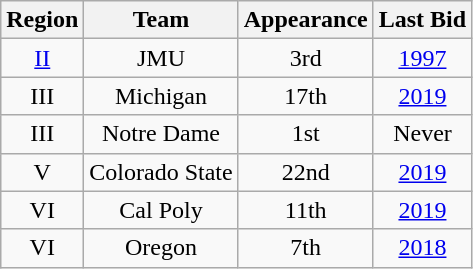<table class="wikitable sortable" style="text-align:center">
<tr>
<th>Region</th>
<th>Team</th>
<th>Appearance</th>
<th>Last Bid</th>
</tr>
<tr>
<td><a href='#'>II</a></td>
<td>JMU</td>
<td>3rd</td>
<td><a href='#'>1997</a></td>
</tr>
<tr>
<td>III</td>
<td>Michigan</td>
<td>17th</td>
<td><a href='#'>2019</a></td>
</tr>
<tr>
<td>III</td>
<td>Notre Dame</td>
<td>1st</td>
<td>Never</td>
</tr>
<tr>
<td>V</td>
<td>Colorado State</td>
<td>22nd</td>
<td><a href='#'>2019</a></td>
</tr>
<tr>
<td>VI</td>
<td>Cal Poly</td>
<td>11th</td>
<td><a href='#'>2019</a></td>
</tr>
<tr>
<td>VI</td>
<td>Oregon</td>
<td>7th</td>
<td><a href='#'>2018</a></td>
</tr>
</table>
